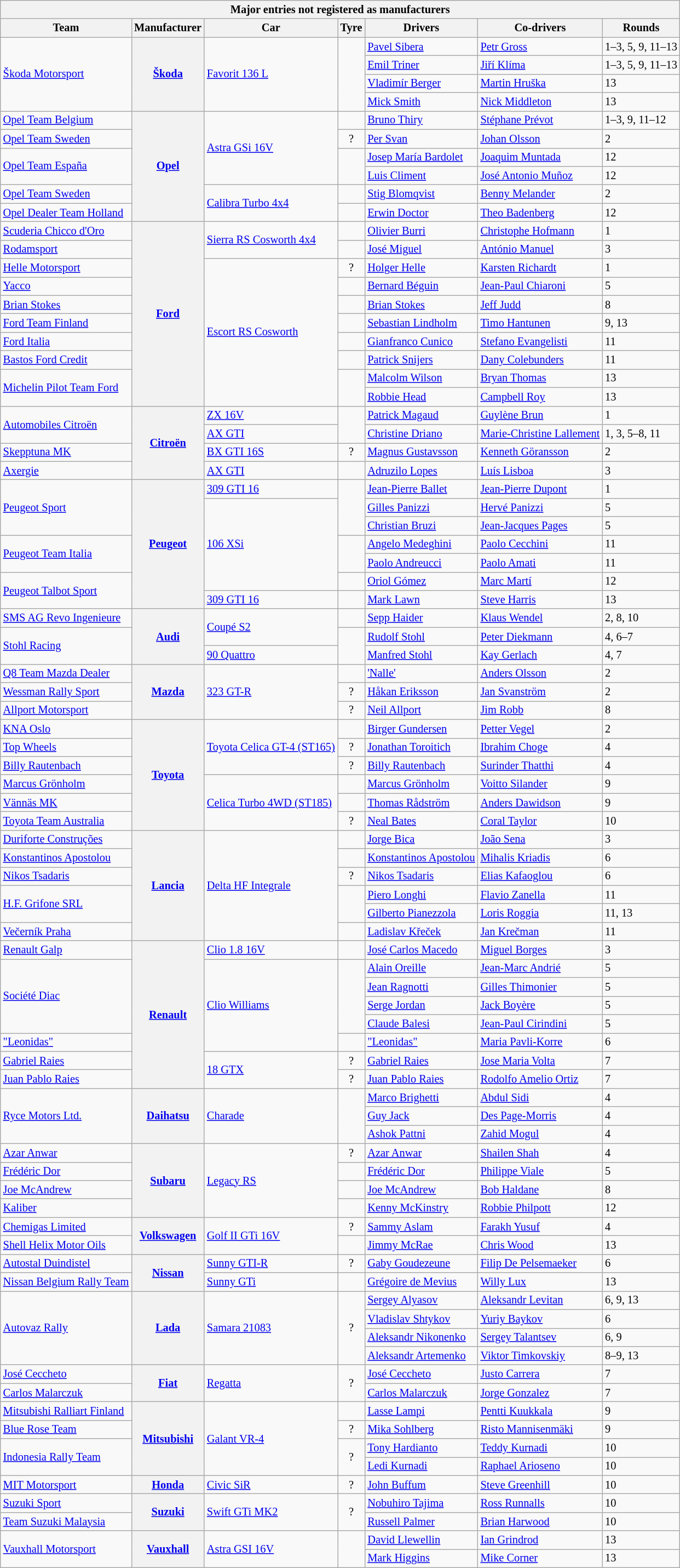<table class="wikitable" style="font-size: 85%">
<tr>
<th colspan="7">Major entries not registered as manufacturers</th>
</tr>
<tr>
<th>Team</th>
<th>Manufacturer</th>
<th>Car</th>
<th>Tyre</th>
<th>Drivers</th>
<th>Co-drivers</th>
<th>Rounds</th>
</tr>
<tr>
<td rowspan="4"> <a href='#'>Škoda Motorsport</a></td>
<th rowspan="4"><a href='#'>Škoda</a></th>
<td rowspan="4"><a href='#'>Favorit 136 L</a></td>
<td rowspan="4"  align="center"></td>
<td> <a href='#'>Pavel Sibera</a></td>
<td> <a href='#'>Petr Gross</a></td>
<td>1–3, 5, 9, 11–13</td>
</tr>
<tr>
<td> <a href='#'>Emil Triner</a></td>
<td> <a href='#'>Jiří Klíma</a></td>
<td>1–3, 5, 9, 11–13</td>
</tr>
<tr>
<td> <a href='#'>Vladimír Berger</a></td>
<td> <a href='#'>Martin Hruška</a></td>
<td>13</td>
</tr>
<tr>
<td> <a href='#'>Mick Smith</a></td>
<td> <a href='#'>Nick Middleton</a></td>
<td>13</td>
</tr>
<tr>
<td> <a href='#'>Opel Team Belgium</a></td>
<th rowspan="6"><a href='#'>Opel</a></th>
<td rowspan="4"><a href='#'>Astra GSi 16V</a></td>
<td align="center"></td>
<td> <a href='#'>Bruno Thiry</a></td>
<td> <a href='#'>Stéphane Prévot</a></td>
<td>1–3, 9, 11–12</td>
</tr>
<tr>
<td> <a href='#'>Opel Team Sweden</a></td>
<td align="center">?</td>
<td> <a href='#'>Per Svan</a></td>
<td> <a href='#'>Johan Olsson</a></td>
<td>2</td>
</tr>
<tr>
<td rowspan="2"> <a href='#'>Opel Team España</a></td>
<td rowspan="2"  align="center"></td>
<td> <a href='#'>Josep María Bardolet</a></td>
<td> <a href='#'>Joaquim Muntada</a></td>
<td>12</td>
</tr>
<tr>
<td> <a href='#'>Luis Climent</a></td>
<td> <a href='#'>José Antonio Muñoz</a></td>
<td>12</td>
</tr>
<tr>
<td> <a href='#'>Opel Team Sweden</a></td>
<td rowspan="2"><a href='#'>Calibra Turbo 4x4</a></td>
<td align="center"></td>
<td> <a href='#'>Stig Blomqvist</a></td>
<td> <a href='#'>Benny Melander</a></td>
<td>2</td>
</tr>
<tr>
<td> <a href='#'>Opel Dealer Team Holland</a></td>
<td align="center"></td>
<td> <a href='#'>Erwin Doctor</a></td>
<td> <a href='#'>Theo Badenberg</a></td>
<td>12</td>
</tr>
<tr>
<td> <a href='#'>Scuderia Chicco d'Oro</a></td>
<th rowspan="10"><a href='#'>Ford</a></th>
<td rowspan="2"><a href='#'>Sierra RS Cosworth 4x4</a></td>
<td align="center"></td>
<td> <a href='#'>Olivier Burri</a></td>
<td> <a href='#'>Christophe Hofmann</a></td>
<td>1</td>
</tr>
<tr>
<td> <a href='#'>Rodamsport</a></td>
<td align="center"></td>
<td> <a href='#'>José Miguel</a></td>
<td> <a href='#'>António Manuel</a></td>
<td>3</td>
</tr>
<tr>
<td> <a href='#'>Helle Motorsport</a></td>
<td rowspan="8"><a href='#'>Escort RS Cosworth</a></td>
<td align="center">?</td>
<td> <a href='#'>Holger Helle</a></td>
<td> <a href='#'>Karsten Richardt</a></td>
<td>1</td>
</tr>
<tr>
<td> <a href='#'>Yacco</a></td>
<td align="center"></td>
<td> <a href='#'>Bernard Béguin</a></td>
<td> <a href='#'>Jean-Paul Chiaroni</a></td>
<td>5</td>
</tr>
<tr>
<td> <a href='#'>Brian Stokes</a></td>
<td align="center"></td>
<td> <a href='#'>Brian Stokes</a></td>
<td> <a href='#'>Jeff Judd</a></td>
<td>8</td>
</tr>
<tr>
<td> <a href='#'>Ford Team Finland</a></td>
<td align="center"></td>
<td> <a href='#'>Sebastian Lindholm</a></td>
<td> <a href='#'>Timo Hantunen</a></td>
<td>9, 13</td>
</tr>
<tr>
<td> <a href='#'>Ford Italia</a></td>
<td align="center"></td>
<td> <a href='#'>Gianfranco Cunico</a></td>
<td> <a href='#'>Stefano Evangelisti</a></td>
<td>11</td>
</tr>
<tr>
<td> <a href='#'>Bastos Ford Credit</a></td>
<td align="center"></td>
<td> <a href='#'>Patrick Snijers</a></td>
<td> <a href='#'>Dany Colebunders</a></td>
<td>11</td>
</tr>
<tr>
<td rowspan="2"> <a href='#'>Michelin Pilot Team Ford</a></td>
<td rowspan="2"  align="center"></td>
<td> <a href='#'>Malcolm Wilson</a></td>
<td> <a href='#'>Bryan Thomas</a></td>
<td>13</td>
</tr>
<tr>
<td> <a href='#'>Robbie Head</a></td>
<td> <a href='#'>Campbell Roy</a></td>
<td>13</td>
</tr>
<tr>
<td rowspan="2"> <a href='#'>Automobiles Citroën</a></td>
<th rowspan="4"><a href='#'>Citroën</a></th>
<td><a href='#'>ZX 16V</a></td>
<td rowspan="2"  align="center"></td>
<td> <a href='#'>Patrick Magaud</a></td>
<td> <a href='#'>Guylène Brun</a></td>
<td>1</td>
</tr>
<tr>
<td><a href='#'>AX GTI</a></td>
<td> <a href='#'>Christine Driano</a></td>
<td> <a href='#'>Marie-Christine Lallement</a></td>
<td>1, 3, 5–8, 11</td>
</tr>
<tr>
<td> <a href='#'>Skepptuna MK</a></td>
<td><a href='#'>BX GTI 16S</a></td>
<td align="center">?</td>
<td> <a href='#'>Magnus Gustavsson</a></td>
<td> <a href='#'>Kenneth Göransson</a></td>
<td>2</td>
</tr>
<tr>
<td> <a href='#'>Axergie</a></td>
<td><a href='#'>AX GTI</a></td>
<td align="center"></td>
<td> <a href='#'>Adruzilo Lopes</a></td>
<td> <a href='#'>Luís Lisboa</a></td>
<td>3</td>
</tr>
<tr>
<td rowspan="3"> <a href='#'>Peugeot Sport</a></td>
<th rowspan="7"><a href='#'>Peugeot</a></th>
<td><a href='#'>309 GTI 16</a></td>
<td rowspan="3"  align="center"></td>
<td> <a href='#'>Jean-Pierre Ballet</a></td>
<td> <a href='#'>Jean-Pierre Dupont</a></td>
<td>1</td>
</tr>
<tr>
<td rowspan="5"><a href='#'>106 XSi</a></td>
<td> <a href='#'>Gilles Panizzi</a></td>
<td> <a href='#'>Hervé Panizzi</a></td>
<td>5</td>
</tr>
<tr>
<td> <a href='#'>Christian Bruzi</a></td>
<td> <a href='#'>Jean-Jacques Pages</a></td>
<td>5</td>
</tr>
<tr>
<td rowspan="2"> <a href='#'>Peugeot Team Italia</a></td>
<td rowspan="2"  align="center"></td>
<td> <a href='#'>Angelo Medeghini</a></td>
<td> <a href='#'>Paolo Cecchini</a></td>
<td>11</td>
</tr>
<tr>
<td> <a href='#'>Paolo Andreucci</a></td>
<td> <a href='#'>Paolo Amati</a></td>
<td>11</td>
</tr>
<tr>
<td rowspan="2"> <a href='#'>Peugeot Talbot Sport</a></td>
<td align="center"></td>
<td> <a href='#'>Oriol Gómez</a></td>
<td> <a href='#'>Marc Martí</a></td>
<td>12</td>
</tr>
<tr>
<td><a href='#'>309 GTI 16</a></td>
<td align="center"></td>
<td> <a href='#'>Mark Lawn</a></td>
<td> <a href='#'>Steve Harris</a></td>
<td>13</td>
</tr>
<tr>
<td> <a href='#'>SMS AG Revo Ingenieure</a></td>
<th rowspan="3"><a href='#'>Audi</a></th>
<td rowspan="2"><a href='#'>Coupé S2</a></td>
<td align="center"></td>
<td> <a href='#'>Sepp Haider</a></td>
<td> <a href='#'>Klaus Wendel</a></td>
<td>2, 8, 10</td>
</tr>
<tr>
<td rowspan="2"> <a href='#'>Stohl Racing</a></td>
<td rowspan="2"  align="center"></td>
<td> <a href='#'>Rudolf Stohl</a></td>
<td> <a href='#'>Peter Diekmann</a></td>
<td>4, 6–7</td>
</tr>
<tr>
<td><a href='#'>90 Quattro</a></td>
<td> <a href='#'>Manfred Stohl</a></td>
<td> <a href='#'>Kay Gerlach</a></td>
<td>4, 7</td>
</tr>
<tr>
<td> <a href='#'>Q8 Team Mazda Dealer</a></td>
<th rowspan="3"><a href='#'>Mazda</a></th>
<td rowspan="3"><a href='#'>323 GT-R</a></td>
<td align="center"></td>
<td> <a href='#'>'Nalle'</a></td>
<td> <a href='#'>Anders Olsson</a></td>
<td>2</td>
</tr>
<tr>
<td> <a href='#'>Wessman Rally Sport</a></td>
<td align="center">?</td>
<td> <a href='#'>Håkan Eriksson</a></td>
<td> <a href='#'>Jan Svanström</a></td>
<td>2</td>
</tr>
<tr>
<td> <a href='#'>Allport Motorsport</a></td>
<td align="center">?</td>
<td> <a href='#'>Neil Allport</a></td>
<td> <a href='#'>Jim Robb</a></td>
<td>8</td>
</tr>
<tr>
<td> <a href='#'>KNA Oslo</a></td>
<th rowspan="6"><a href='#'>Toyota</a></th>
<td rowspan="3"><a href='#'>Toyota Celica GT-4 (ST165)</a></td>
<td align="center"></td>
<td> <a href='#'>Birger Gundersen</a></td>
<td> <a href='#'>Petter Vegel</a></td>
<td>2</td>
</tr>
<tr>
<td> <a href='#'>Top Wheels</a></td>
<td align="center">?</td>
<td> <a href='#'>Jonathan Toroitich</a></td>
<td> <a href='#'>Ibrahim Choge</a></td>
<td>4</td>
</tr>
<tr>
<td> <a href='#'>Billy Rautenbach</a></td>
<td align="center">?</td>
<td> <a href='#'>Billy Rautenbach</a></td>
<td> <a href='#'>Surinder Thatthi</a></td>
<td>4</td>
</tr>
<tr>
<td> <a href='#'>Marcus Grönholm</a></td>
<td rowspan="3"><a href='#'>Celica Turbo 4WD (ST185)</a></td>
<td align="center"></td>
<td> <a href='#'>Marcus Grönholm</a></td>
<td> <a href='#'>Voitto Silander</a></td>
<td>9</td>
</tr>
<tr>
<td> <a href='#'>Vännäs MK</a></td>
<td align="center"></td>
<td> <a href='#'>Thomas Rådström</a></td>
<td> <a href='#'>Anders Dawidson</a></td>
<td>9</td>
</tr>
<tr>
<td> <a href='#'>Toyota Team Australia</a></td>
<td align="center">?</td>
<td> <a href='#'>Neal Bates</a></td>
<td> <a href='#'>Coral Taylor</a></td>
<td>10</td>
</tr>
<tr>
<td> <a href='#'>Duriforte Construções</a></td>
<th rowspan="6"><a href='#'>Lancia</a></th>
<td rowspan="6"><a href='#'>Delta HF Integrale</a></td>
<td align="center"></td>
<td> <a href='#'>Jorge Bica</a></td>
<td> <a href='#'>João Sena</a></td>
<td>3</td>
</tr>
<tr>
<td> <a href='#'>Konstantinos Apostolou</a></td>
<td align="center"></td>
<td> <a href='#'>Konstantinos Apostolou</a></td>
<td> <a href='#'>Mihalis Kriadis</a></td>
<td>6</td>
</tr>
<tr>
<td> <a href='#'>Nikos Tsadaris</a></td>
<td align="center">?</td>
<td> <a href='#'>Nikos Tsadaris</a></td>
<td> <a href='#'>Elias Kafaoglou</a></td>
<td>6</td>
</tr>
<tr>
<td rowspan="2"> <a href='#'>H.F. Grifone SRL</a></td>
<td rowspan="2"  align="center"></td>
<td> <a href='#'>Piero Longhi</a></td>
<td> <a href='#'>Flavio Zanella</a></td>
<td>11</td>
</tr>
<tr>
<td> <a href='#'>Gilberto Pianezzola</a></td>
<td> <a href='#'>Loris Roggia</a></td>
<td>11, 13</td>
</tr>
<tr>
<td> <a href='#'>Večerník Praha</a></td>
<td align="center"></td>
<td> <a href='#'>Ladislav Křeček</a></td>
<td> <a href='#'>Jan Krečman</a></td>
<td>11</td>
</tr>
<tr>
<td> <a href='#'>Renault Galp</a></td>
<th rowspan="8"><a href='#'>Renault</a></th>
<td><a href='#'>Clio 1.8 16V</a></td>
<td align="center"></td>
<td> <a href='#'>José Carlos Macedo</a></td>
<td> <a href='#'>Miguel Borges</a></td>
<td>3</td>
</tr>
<tr>
<td rowspan="4"> <a href='#'>Société Diac</a></td>
<td rowspan="5"><a href='#'>Clio Williams</a></td>
<td rowspan="4"  align="center"></td>
<td> <a href='#'>Alain Oreille</a></td>
<td> <a href='#'>Jean-Marc Andrié</a></td>
<td>5</td>
</tr>
<tr>
<td> <a href='#'>Jean Ragnotti</a></td>
<td> <a href='#'>Gilles Thimonier</a></td>
<td>5</td>
</tr>
<tr>
<td> <a href='#'>Serge Jordan</a></td>
<td> <a href='#'>Jack Boyère</a></td>
<td>5</td>
</tr>
<tr>
<td> <a href='#'>Claude Balesi</a></td>
<td> <a href='#'>Jean-Paul Cirindini</a></td>
<td>5</td>
</tr>
<tr>
<td> <a href='#'>"Leonidas"</a></td>
<td align="center"></td>
<td> <a href='#'>"Leonidas"</a></td>
<td> <a href='#'>Maria Pavli-Korre</a></td>
<td>6</td>
</tr>
<tr>
<td> <a href='#'>Gabriel Raies</a></td>
<td rowspan="2"><a href='#'>18 GTX</a></td>
<td align="center">?</td>
<td> <a href='#'>Gabriel Raies</a></td>
<td> <a href='#'>Jose Maria Volta</a></td>
<td>7</td>
</tr>
<tr>
<td> <a href='#'>Juan Pablo Raies</a></td>
<td align="center">?</td>
<td> <a href='#'>Juan Pablo Raies</a></td>
<td> <a href='#'>Rodolfo Amelio Ortiz</a></td>
<td nowrap="">7</td>
</tr>
<tr>
<td rowspan="3"> <a href='#'>Ryce Motors Ltd.</a></td>
<th rowspan="3"><a href='#'>Daihatsu</a></th>
<td rowspan="3"><a href='#'>Charade</a></td>
<td rowspan="3" align="center"></td>
<td> <a href='#'>Marco Brighetti</a></td>
<td nowrap=""> <a href='#'>Abdul Sidi</a></td>
<td>4</td>
</tr>
<tr>
<td> <a href='#'>Guy Jack</a></td>
<td> <a href='#'>Des Page-Morris</a></td>
<td>4</td>
</tr>
<tr>
<td> <a href='#'>Ashok Pattni</a></td>
<td> <a href='#'>Zahid Mogul</a></td>
<td>4</td>
</tr>
<tr>
<td> <a href='#'>Azar Anwar</a></td>
<th rowspan="4"><a href='#'>Subaru</a></th>
<td rowspan="4"><a href='#'>Legacy RS</a></td>
<td align="center">?</td>
<td> <a href='#'>Azar Anwar</a></td>
<td> <a href='#'>Shailen Shah</a></td>
<td>4</td>
</tr>
<tr>
<td> <a href='#'>Frédéric Dor</a></td>
<td align="center"></td>
<td> <a href='#'>Frédéric Dor</a></td>
<td> <a href='#'>Philippe Viale</a></td>
<td>5</td>
</tr>
<tr>
<td> <a href='#'>Joe McAndrew</a></td>
<td align="center"></td>
<td> <a href='#'>Joe McAndrew</a></td>
<td> <a href='#'>Bob Haldane</a></td>
<td>8</td>
</tr>
<tr>
<td> <a href='#'>Kaliber</a></td>
<td align="center"></td>
<td> <a href='#'>Kenny McKinstry</a></td>
<td> <a href='#'>Robbie Philpott</a></td>
<td>12</td>
</tr>
<tr>
<td> <a href='#'>Chemigas Limited</a></td>
<th rowspan="2"><a href='#'>Volkswagen</a></th>
<td rowspan="2"><a href='#'>Golf II GTi 16V</a></td>
<td align="center">?</td>
<td> <a href='#'>Sammy Aslam</a></td>
<td> <a href='#'>Farakh Yusuf</a></td>
<td>4</td>
</tr>
<tr>
<td> <a href='#'>Shell Helix Motor Oils</a></td>
<td align="center"></td>
<td> <a href='#'>Jimmy McRae</a></td>
<td> <a href='#'>Chris Wood</a></td>
<td>13</td>
</tr>
<tr>
<td> <a href='#'>Autostal Duindistel</a></td>
<th rowspan="2"><a href='#'>Nissan</a></th>
<td><a href='#'>Sunny GTI-R</a></td>
<td align="center">?</td>
<td> <a href='#'>Gaby Goudezeune</a></td>
<td> <a href='#'>Filip De Pelsemaeker</a></td>
<td>6</td>
</tr>
<tr>
<td> <a href='#'>Nissan Belgium Rally Team</a></td>
<td><a href='#'>Sunny GTi</a></td>
<td align="center"></td>
<td> <a href='#'>Grégoire de Mevius</a></td>
<td> <a href='#'>Willy Lux</a></td>
<td>13</td>
</tr>
<tr>
<td rowspan="4"> <a href='#'>Autovaz Rally</a></td>
<th rowspan="4"><a href='#'>Lada</a></th>
<td rowspan="4"><a href='#'>Samara 21083</a></td>
<td rowspan="4" align="center">?</td>
<td> <a href='#'>Sergey Alyasov</a></td>
<td> <a href='#'>Aleksandr Levitan</a></td>
<td>6, 9, 13</td>
</tr>
<tr>
<td> <a href='#'>Vladislav Shtykov</a></td>
<td> <a href='#'>Yuriy Baykov</a></td>
<td>6</td>
</tr>
<tr>
<td> <a href='#'>Aleksandr Nikonenko</a></td>
<td> <a href='#'>Sergey Talantsev</a></td>
<td>6, 9</td>
</tr>
<tr>
<td> <a href='#'>Aleksandr Artemenko</a></td>
<td> <a href='#'>Viktor Timkovskiy</a></td>
<td>8–9, 13</td>
</tr>
<tr>
<td> <a href='#'>José Ceccheto</a></td>
<th rowspan="2"><a href='#'>Fiat</a></th>
<td rowspan="2"><a href='#'>Regatta</a></td>
<td rowspan="2" align="center">?</td>
<td> <a href='#'>José Ceccheto</a></td>
<td> <a href='#'>Justo Carrera</a></td>
<td>7</td>
</tr>
<tr>
<td> <a href='#'>Carlos Malarczuk</a></td>
<td> <a href='#'>Carlos Malarczuk</a></td>
<td> <a href='#'>Jorge Gonzalez</a></td>
<td>7</td>
</tr>
<tr>
<td> <a href='#'>Mitsubishi Ralliart Finland</a></td>
<th rowspan="4"><a href='#'>Mitsubishi</a></th>
<td rowspan="4"><a href='#'>Galant VR-4</a></td>
<td align="center"></td>
<td> <a href='#'>Lasse Lampi</a></td>
<td> <a href='#'>Pentti Kuukkala</a></td>
<td>9</td>
</tr>
<tr>
<td> <a href='#'>Blue Rose Team</a></td>
<td align="center">?</td>
<td> <a href='#'>Mika Sohlberg</a></td>
<td> <a href='#'>Risto Mannisenmäki</a></td>
<td>9</td>
</tr>
<tr>
<td rowspan="2"> <a href='#'>Indonesia Rally Team</a></td>
<td rowspan="2" align="center">?</td>
<td> <a href='#'>Tony Hardianto</a></td>
<td> <a href='#'>Teddy Kurnadi</a></td>
<td>10</td>
</tr>
<tr>
<td> <a href='#'>Ledi Kurnadi</a></td>
<td> <a href='#'>Raphael Arioseno</a></td>
<td>10</td>
</tr>
<tr>
<td> <a href='#'>MIT Motorsport</a></td>
<th><a href='#'>Honda</a></th>
<td><a href='#'>Civic SiR</a></td>
<td align="center">?</td>
<td> <a href='#'>John Buffum</a></td>
<td> <a href='#'>Steve Greenhill</a></td>
<td>10</td>
</tr>
<tr>
<td> <a href='#'>Suzuki Sport</a></td>
<th rowspan="2"><a href='#'>Suzuki</a></th>
<td rowspan="2"><a href='#'>Swift GTi MK2</a></td>
<td rowspan="2"  align="center">?</td>
<td> <a href='#'>Nobuhiro Tajima</a></td>
<td> <a href='#'>Ross Runnalls</a></td>
<td>10</td>
</tr>
<tr>
<td> <a href='#'>Team Suzuki Malaysia</a></td>
<td> <a href='#'>Russell Palmer</a></td>
<td> <a href='#'>Brian Harwood</a></td>
<td>10</td>
</tr>
<tr>
<td rowspan="2"> <a href='#'>Vauxhall Motorsport</a></td>
<th rowspan="2"><a href='#'>Vauxhall</a></th>
<td rowspan="2"><a href='#'>Astra GSI 16V</a></td>
<td rowspan="2" align="center"></td>
<td> <a href='#'>David Llewellin</a></td>
<td> <a href='#'>Ian Grindrod</a></td>
<td>13</td>
</tr>
<tr>
<td> <a href='#'>Mark Higgins</a></td>
<td> <a href='#'>Mike Corner</a></td>
<td>13</td>
</tr>
</table>
